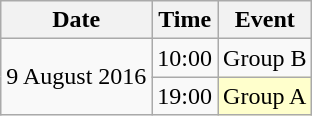<table class = "wikitable" style="text-align:center;">
<tr>
<th>Date</th>
<th>Time</th>
<th>Event</th>
</tr>
<tr>
<td rowspan=2>9 August 2016</td>
<td>10:00</td>
<td>Group B</td>
</tr>
<tr>
<td>19:00</td>
<td bgcolor=ffffcc>Group A</td>
</tr>
</table>
